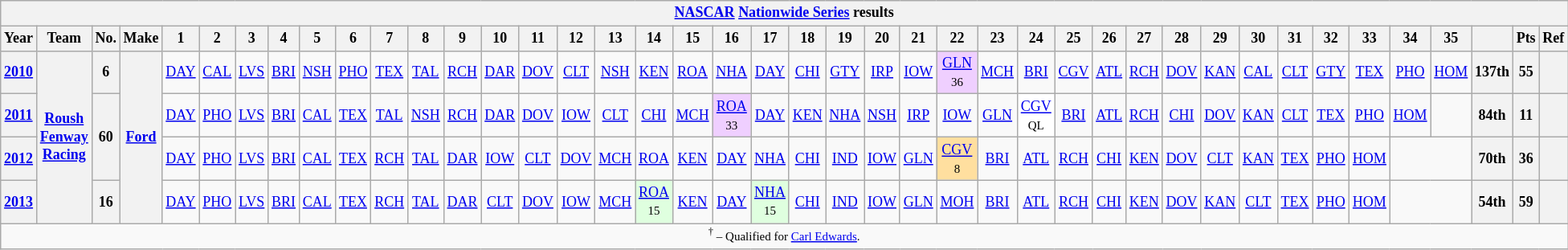<table class="wikitable" style="text-align:center; font-size:75%">
<tr>
<th colspan=42><a href='#'>NASCAR</a> <a href='#'>Nationwide Series</a> results</th>
</tr>
<tr>
<th>Year</th>
<th>Team</th>
<th>No.</th>
<th>Make</th>
<th>1</th>
<th>2</th>
<th>3</th>
<th>4</th>
<th>5</th>
<th>6</th>
<th>7</th>
<th>8</th>
<th>9</th>
<th>10</th>
<th>11</th>
<th>12</th>
<th>13</th>
<th>14</th>
<th>15</th>
<th>16</th>
<th>17</th>
<th>18</th>
<th>19</th>
<th>20</th>
<th>21</th>
<th>22</th>
<th>23</th>
<th>24</th>
<th>25</th>
<th>26</th>
<th>27</th>
<th>28</th>
<th>29</th>
<th>30</th>
<th>31</th>
<th>32</th>
<th>33</th>
<th>34</th>
<th>35</th>
<th></th>
<th>Pts</th>
<th>Ref</th>
</tr>
<tr>
<th><a href='#'>2010</a></th>
<th rowspan=4><a href='#'>Roush Fenway Racing</a></th>
<th>6</th>
<th rowspan=4><a href='#'>Ford</a></th>
<td><a href='#'>DAY</a></td>
<td><a href='#'>CAL</a></td>
<td><a href='#'>LVS</a></td>
<td><a href='#'>BRI</a></td>
<td><a href='#'>NSH</a></td>
<td><a href='#'>PHO</a></td>
<td><a href='#'>TEX</a></td>
<td><a href='#'>TAL</a></td>
<td><a href='#'>RCH</a></td>
<td><a href='#'>DAR</a></td>
<td><a href='#'>DOV</a></td>
<td><a href='#'>CLT</a></td>
<td><a href='#'>NSH</a></td>
<td><a href='#'>KEN</a></td>
<td><a href='#'>ROA</a></td>
<td><a href='#'>NHA</a></td>
<td><a href='#'>DAY</a></td>
<td><a href='#'>CHI</a></td>
<td><a href='#'>GTY</a></td>
<td><a href='#'>IRP</a></td>
<td><a href='#'>IOW</a></td>
<td style="background:#EFCFFF;"><a href='#'>GLN</a><br><small>36</small></td>
<td><a href='#'>MCH</a></td>
<td><a href='#'>BRI</a></td>
<td><a href='#'>CGV</a></td>
<td><a href='#'>ATL</a></td>
<td><a href='#'>RCH</a></td>
<td><a href='#'>DOV</a></td>
<td><a href='#'>KAN</a></td>
<td><a href='#'>CAL</a></td>
<td><a href='#'>CLT</a></td>
<td><a href='#'>GTY</a></td>
<td><a href='#'>TEX</a></td>
<td><a href='#'>PHO</a></td>
<td><a href='#'>HOM</a></td>
<th>137th</th>
<th>55</th>
<th></th>
</tr>
<tr>
<th><a href='#'>2011</a></th>
<th rowspan=2>60</th>
<td><a href='#'>DAY</a></td>
<td><a href='#'>PHO</a></td>
<td><a href='#'>LVS</a></td>
<td><a href='#'>BRI</a></td>
<td><a href='#'>CAL</a></td>
<td><a href='#'>TEX</a></td>
<td><a href='#'>TAL</a></td>
<td><a href='#'>NSH</a></td>
<td><a href='#'>RCH</a></td>
<td><a href='#'>DAR</a></td>
<td><a href='#'>DOV</a></td>
<td><a href='#'>IOW</a></td>
<td><a href='#'>CLT</a></td>
<td><a href='#'>CHI</a></td>
<td><a href='#'>MCH</a></td>
<td style="background:#EFCFFF;"><a href='#'>ROA</a><br><small>33</small></td>
<td><a href='#'>DAY</a></td>
<td><a href='#'>KEN</a></td>
<td><a href='#'>NHA</a></td>
<td><a href='#'>NSH</a></td>
<td><a href='#'>IRP</a></td>
<td><a href='#'>IOW</a></td>
<td><a href='#'>GLN</a></td>
<td style="background:#FFFFFF;"><a href='#'>CGV</a><br><small>QL</small></td>
<td><a href='#'>BRI</a></td>
<td><a href='#'>ATL</a></td>
<td><a href='#'>RCH</a></td>
<td><a href='#'>CHI</a></td>
<td><a href='#'>DOV</a></td>
<td><a href='#'>KAN</a></td>
<td><a href='#'>CLT</a></td>
<td><a href='#'>TEX</a></td>
<td><a href='#'>PHO</a></td>
<td><a href='#'>HOM</a></td>
<td></td>
<th>84th</th>
<th>11</th>
<th></th>
</tr>
<tr>
<th><a href='#'>2012</a></th>
<td><a href='#'>DAY</a></td>
<td><a href='#'>PHO</a></td>
<td><a href='#'>LVS</a></td>
<td><a href='#'>BRI</a></td>
<td><a href='#'>CAL</a></td>
<td><a href='#'>TEX</a></td>
<td><a href='#'>RCH</a></td>
<td><a href='#'>TAL</a></td>
<td><a href='#'>DAR</a></td>
<td><a href='#'>IOW</a></td>
<td><a href='#'>CLT</a></td>
<td><a href='#'>DOV</a></td>
<td><a href='#'>MCH</a></td>
<td><a href='#'>ROA</a></td>
<td><a href='#'>KEN</a></td>
<td><a href='#'>DAY</a></td>
<td><a href='#'>NHA</a></td>
<td><a href='#'>CHI</a></td>
<td><a href='#'>IND</a></td>
<td><a href='#'>IOW</a></td>
<td><a href='#'>GLN</a></td>
<td style="background:#FFDF9F;"><a href='#'>CGV</a><br><small>8</small></td>
<td><a href='#'>BRI</a></td>
<td><a href='#'>ATL</a></td>
<td><a href='#'>RCH</a></td>
<td><a href='#'>CHI</a></td>
<td><a href='#'>KEN</a></td>
<td><a href='#'>DOV</a></td>
<td><a href='#'>CLT</a></td>
<td><a href='#'>KAN</a></td>
<td><a href='#'>TEX</a></td>
<td><a href='#'>PHO</a></td>
<td><a href='#'>HOM</a></td>
<td colspan=2></td>
<th>70th</th>
<th>36</th>
<th></th>
</tr>
<tr>
<th><a href='#'>2013</a></th>
<th>16</th>
<td><a href='#'>DAY</a></td>
<td><a href='#'>PHO</a></td>
<td><a href='#'>LVS</a></td>
<td><a href='#'>BRI</a></td>
<td><a href='#'>CAL</a></td>
<td><a href='#'>TEX</a></td>
<td><a href='#'>RCH</a></td>
<td><a href='#'>TAL</a></td>
<td><a href='#'>DAR</a></td>
<td><a href='#'>CLT</a></td>
<td><a href='#'>DOV</a></td>
<td><a href='#'>IOW</a></td>
<td><a href='#'>MCH</a></td>
<td style="background:#DFFFDF;"><a href='#'>ROA</a><br><small>15</small></td>
<td><a href='#'>KEN</a></td>
<td><a href='#'>DAY</a></td>
<td style="background:#DFFFDF;"><a href='#'>NHA</a><br><small>15</small></td>
<td><a href='#'>CHI</a></td>
<td><a href='#'>IND</a></td>
<td><a href='#'>IOW</a></td>
<td><a href='#'>GLN</a></td>
<td><a href='#'>MOH</a></td>
<td><a href='#'>BRI</a></td>
<td><a href='#'>ATL</a></td>
<td><a href='#'>RCH</a></td>
<td><a href='#'>CHI</a></td>
<td><a href='#'>KEN</a></td>
<td><a href='#'>DOV</a></td>
<td><a href='#'>KAN</a></td>
<td><a href='#'>CLT</a></td>
<td><a href='#'>TEX</a></td>
<td><a href='#'>PHO</a></td>
<td><a href='#'>HOM</a></td>
<td colspan=2></td>
<th>54th</th>
<th>59</th>
<th></th>
</tr>
<tr>
<td colspan=43><small><sup>†</sup> – Qualified for <a href='#'>Carl Edwards</a>. </small></td>
</tr>
</table>
